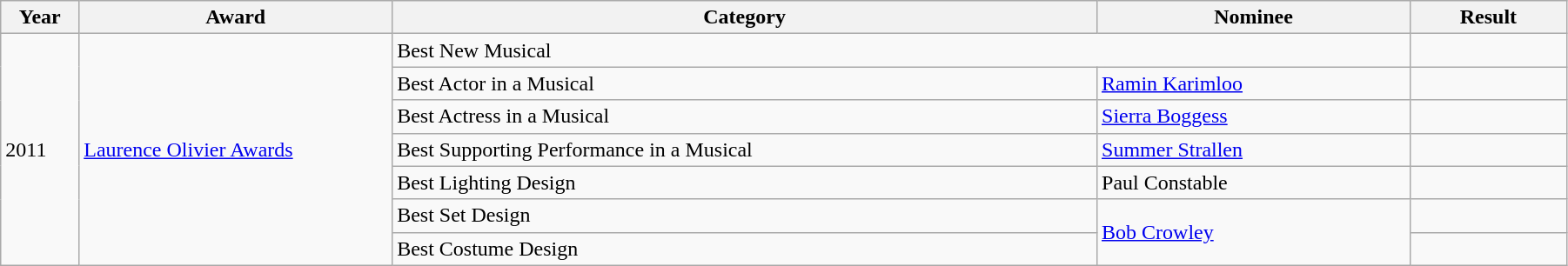<table class="wikitable" width="95%">
<tr>
<th width="5%">Year</th>
<th width="20%">Award</th>
<th width="45%">Category</th>
<th width="20%">Nominee</th>
<th width="10%">Result</th>
</tr>
<tr>
<td rowspan=7>2011</td>
<td rowspan=7><a href='#'>Laurence Olivier Awards</a></td>
<td colspan=2>Best New Musical</td>
<td></td>
</tr>
<tr>
<td>Best Actor in a Musical</td>
<td><a href='#'>Ramin Karimloo</a></td>
<td></td>
</tr>
<tr>
<td>Best Actress in a Musical</td>
<td><a href='#'>Sierra Boggess</a></td>
<td></td>
</tr>
<tr>
<td>Best Supporting Performance in a Musical</td>
<td><a href='#'>Summer Strallen</a></td>
<td></td>
</tr>
<tr>
<td>Best Lighting Design</td>
<td>Paul Constable</td>
<td></td>
</tr>
<tr>
<td>Best Set Design</td>
<td rowspan=2><a href='#'>Bob Crowley</a></td>
<td></td>
</tr>
<tr>
<td>Best Costume Design</td>
<td></td>
</tr>
</table>
